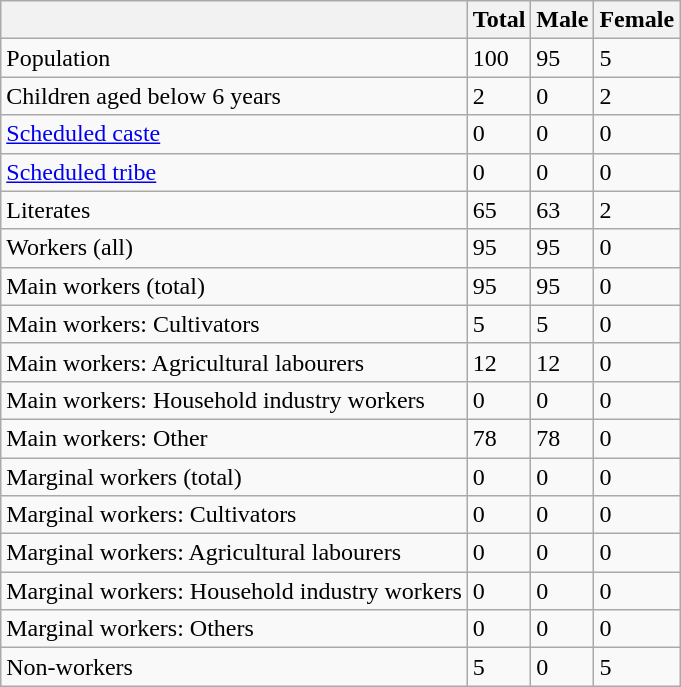<table class="wikitable sortable">
<tr>
<th></th>
<th>Total</th>
<th>Male</th>
<th>Female</th>
</tr>
<tr>
<td>Population</td>
<td>100</td>
<td>95</td>
<td>5</td>
</tr>
<tr>
<td>Children aged below 6 years</td>
<td>2</td>
<td>0</td>
<td>2</td>
</tr>
<tr>
<td><a href='#'>Scheduled caste</a></td>
<td>0</td>
<td>0</td>
<td>0</td>
</tr>
<tr>
<td><a href='#'>Scheduled tribe</a></td>
<td>0</td>
<td>0</td>
<td>0</td>
</tr>
<tr>
<td>Literates</td>
<td>65</td>
<td>63</td>
<td>2</td>
</tr>
<tr>
<td>Workers (all)</td>
<td>95</td>
<td>95</td>
<td>0</td>
</tr>
<tr>
<td>Main workers (total)</td>
<td>95</td>
<td>95</td>
<td>0</td>
</tr>
<tr>
<td>Main workers: Cultivators</td>
<td>5</td>
<td>5</td>
<td>0</td>
</tr>
<tr>
<td>Main workers: Agricultural labourers</td>
<td>12</td>
<td>12</td>
<td>0</td>
</tr>
<tr>
<td>Main workers: Household industry workers</td>
<td>0</td>
<td>0</td>
<td>0</td>
</tr>
<tr>
<td>Main workers: Other</td>
<td>78</td>
<td>78</td>
<td>0</td>
</tr>
<tr>
<td>Marginal workers (total)</td>
<td>0</td>
<td>0</td>
<td>0</td>
</tr>
<tr>
<td>Marginal workers: Cultivators</td>
<td>0</td>
<td>0</td>
<td>0</td>
</tr>
<tr>
<td>Marginal workers: Agricultural labourers</td>
<td>0</td>
<td>0</td>
<td>0</td>
</tr>
<tr>
<td>Marginal workers: Household industry workers</td>
<td>0</td>
<td>0</td>
<td>0</td>
</tr>
<tr>
<td>Marginal workers: Others</td>
<td>0</td>
<td>0</td>
<td>0</td>
</tr>
<tr>
<td>Non-workers</td>
<td>5</td>
<td>0</td>
<td>5</td>
</tr>
</table>
